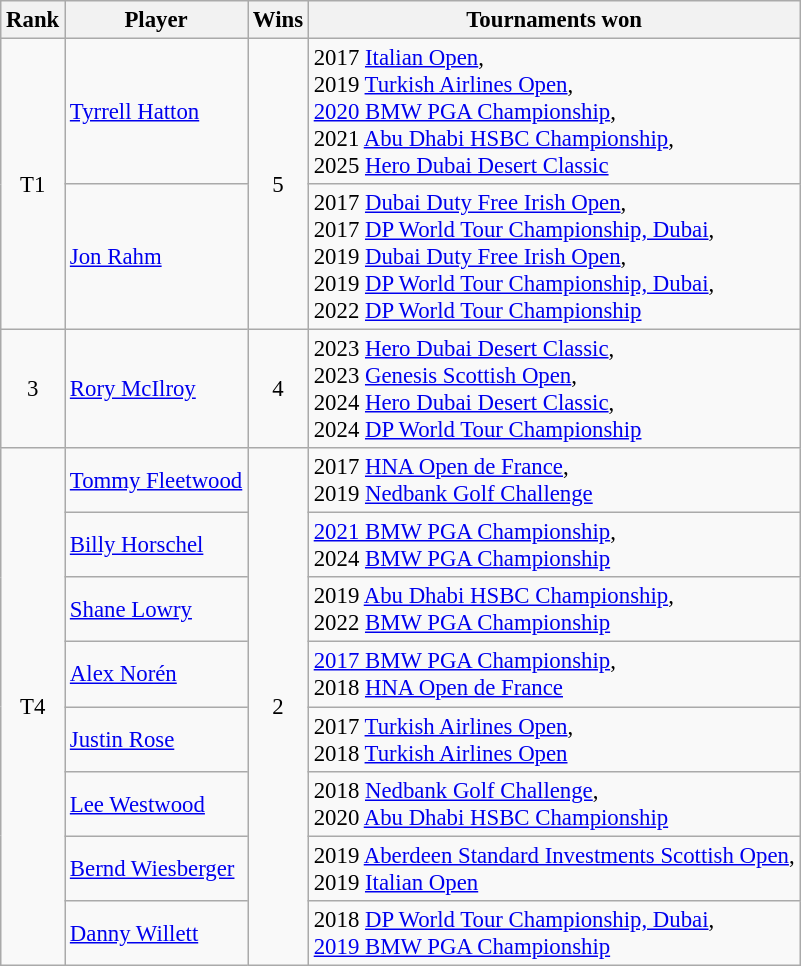<table class=wikitable style="font-size:95%">
<tr>
<th>Rank</th>
<th>Player</th>
<th>Wins</th>
<th>Tournaments won</th>
</tr>
<tr>
<td rowspan=2 align=center>T1</td>
<td> <a href='#'>Tyrrell Hatton</a></td>
<td rowspan=2 align=center>5</td>
<td>2017 <a href='#'>Italian Open</a>,<br>2019 <a href='#'>Turkish Airlines Open</a>,<br><a href='#'>2020 BMW PGA Championship</a>,<br>2021 <a href='#'>Abu Dhabi HSBC Championship</a>,<br>2025 <a href='#'>Hero Dubai Desert Classic</a></td>
</tr>
<tr>
<td> <a href='#'>Jon Rahm</a></td>
<td>2017 <a href='#'>Dubai Duty Free Irish Open</a>,<br>2017 <a href='#'>DP World Tour Championship, Dubai</a>,<br>2019 <a href='#'>Dubai Duty Free Irish Open</a>,<br>2019 <a href='#'>DP World Tour Championship, Dubai</a>,<br>2022 <a href='#'>DP World Tour Championship</a></td>
</tr>
<tr>
<td align=center>3</td>
<td> <a href='#'>Rory McIlroy</a></td>
<td align=center>4</td>
<td>2023 <a href='#'>Hero Dubai Desert Classic</a>,<br>2023 <a href='#'>Genesis Scottish Open</a>,<br>2024 <a href='#'>Hero Dubai Desert Classic</a>,<br>2024 <a href='#'>DP World Tour Championship</a></td>
</tr>
<tr>
<td rowspan=8 align=center>T4</td>
<td> <a href='#'>Tommy Fleetwood</a></td>
<td rowspan=8 align=center>2</td>
<td>2017 <a href='#'>HNA Open de France</a>,<br>2019 <a href='#'>Nedbank Golf Challenge</a></td>
</tr>
<tr>
<td> <a href='#'>Billy Horschel</a></td>
<td><a href='#'>2021 BMW PGA Championship</a>,<br>2024 <a href='#'>BMW PGA Championship</a></td>
</tr>
<tr>
<td> <a href='#'>Shane Lowry</a></td>
<td>2019 <a href='#'>Abu Dhabi HSBC Championship</a>,<br>2022 <a href='#'>BMW PGA Championship</a></td>
</tr>
<tr>
<td> <a href='#'>Alex Norén</a></td>
<td><a href='#'>2017 BMW PGA Championship</a>,<br>2018 <a href='#'>HNA Open de France</a></td>
</tr>
<tr>
<td> <a href='#'>Justin Rose</a></td>
<td>2017 <a href='#'>Turkish Airlines Open</a>,<br>2018 <a href='#'>Turkish Airlines Open</a></td>
</tr>
<tr>
<td> <a href='#'>Lee Westwood</a></td>
<td>2018 <a href='#'>Nedbank Golf Challenge</a>,<br>2020 <a href='#'>Abu Dhabi HSBC Championship</a></td>
</tr>
<tr>
<td> <a href='#'>Bernd Wiesberger</a></td>
<td>2019 <a href='#'>Aberdeen Standard Investments Scottish Open</a>,<br>2019 <a href='#'>Italian Open</a></td>
</tr>
<tr>
<td> <a href='#'>Danny Willett</a></td>
<td>2018 <a href='#'>DP World Tour Championship, Dubai</a>,<br><a href='#'>2019 BMW PGA Championship</a></td>
</tr>
</table>
